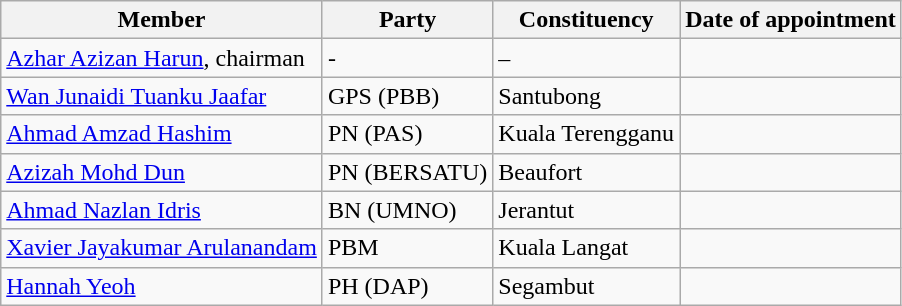<table class="wikitable">
<tr>
<th>Member</th>
<th>Party</th>
<th>Constituency</th>
<th>Date of appointment</th>
</tr>
<tr>
<td><a href='#'>Azhar Azizan Harun</a>, chairman</td>
<td>-</td>
<td>–</td>
<td></td>
</tr>
<tr>
<td><a href='#'>Wan Junaidi Tuanku Jaafar</a></td>
<td>GPS (PBB)</td>
<td>Santubong</td>
<td></td>
</tr>
<tr>
<td><a href='#'>Ahmad Amzad Hashim</a></td>
<td>PN (PAS)</td>
<td>Kuala Terengganu</td>
<td></td>
</tr>
<tr>
<td><a href='#'>Azizah Mohd Dun</a></td>
<td>PN (BERSATU)</td>
<td>Beaufort</td>
<td></td>
</tr>
<tr>
<td><a href='#'>Ahmad Nazlan Idris</a></td>
<td>BN (UMNO)</td>
<td>Jerantut</td>
<td></td>
</tr>
<tr>
<td><a href='#'>Xavier Jayakumar Arulanandam</a></td>
<td>PBM</td>
<td>Kuala Langat</td>
<td></td>
</tr>
<tr>
<td><a href='#'>Hannah Yeoh</a></td>
<td>PH (DAP)</td>
<td>Segambut</td>
<td></td>
</tr>
</table>
